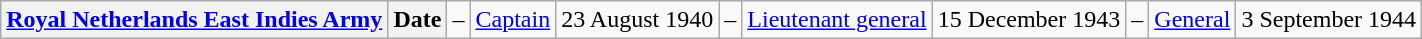<table class="wikitable">
<tr>
<th><a href='#'>Royal Netherlands East Indies Army</a></th>
<th>Date</th>
<td>–</td>
<td> <a href='#'>Captain</a></td>
<td>23 August 1940</td>
<td>–</td>
<td> <a href='#'>Lieutenant general</a></td>
<td>15 December 1943</td>
<td>–</td>
<td> <a href='#'>General</a></td>
<td>3 September 1944</td>
</tr>
</table>
